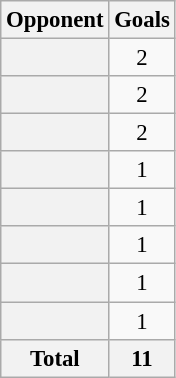<table class="wikitable plainrowheaders sortable" style="text-align:center; font-size:95%">
<tr>
<th scope="col">Opponent</th>
<th scope="col">Goals</th>
</tr>
<tr>
<th scope="row"></th>
<td>2</td>
</tr>
<tr>
<th scope="row"></th>
<td>2</td>
</tr>
<tr>
<th scope="row"></th>
<td>2</td>
</tr>
<tr>
<th scope="row"></th>
<td>1</td>
</tr>
<tr>
<th scope="row"></th>
<td>1</td>
</tr>
<tr>
<th scope="row"></th>
<td>1</td>
</tr>
<tr>
<th scope="row"></th>
<td>1</td>
</tr>
<tr>
<th scope="row"></th>
<td>1</td>
</tr>
<tr>
<th>Total</th>
<th>11</th>
</tr>
</table>
